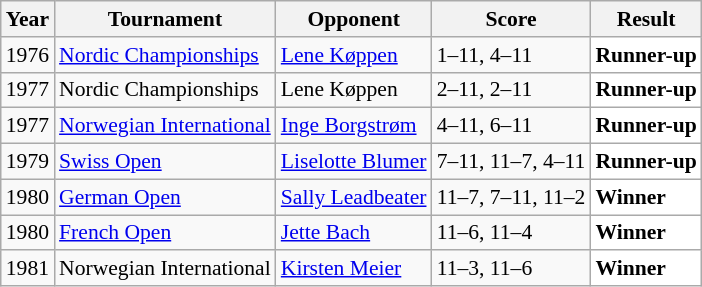<table class="sortable wikitable" style="font-size: 90%;">
<tr>
<th>Year</th>
<th>Tournament</th>
<th>Opponent</th>
<th>Score</th>
<th>Result</th>
</tr>
<tr>
<td align="center">1976</td>
<td align="left"><a href='#'>Nordic Championships</a></td>
<td align="left"> <a href='#'>Lene Køppen</a></td>
<td align="left">1–11, 4–11</td>
<td style="text-align:left; background:white"> <strong>Runner-up</strong></td>
</tr>
<tr>
<td align="center">1977</td>
<td align="left">Nordic Championships</td>
<td align="left"> Lene Køppen</td>
<td align="left">2–11, 2–11</td>
<td style="text-align:left; background:white"> <strong>Runner-up</strong></td>
</tr>
<tr>
<td align="center">1977</td>
<td align="left"><a href='#'>Norwegian International</a></td>
<td align="left"> <a href='#'>Inge Borgstrøm</a></td>
<td align="left">4–11, 6–11</td>
<td style="text-align:left; background:white"> <strong>Runner-up</strong></td>
</tr>
<tr>
<td align="center">1979</td>
<td align="left"><a href='#'>Swiss Open</a></td>
<td align="left"> <a href='#'>Liselotte Blumer</a></td>
<td align="left">7–11, 11–7, 4–11</td>
<td style="text-align:left; background:white"> <strong>Runner-up</strong></td>
</tr>
<tr>
<td align="center">1980</td>
<td align="left"><a href='#'>German Open</a></td>
<td align="left"> <a href='#'>Sally Leadbeater</a></td>
<td align="left">11–7, 7–11, 11–2</td>
<td style="text-align:left; background:white"> <strong>Winner</strong></td>
</tr>
<tr>
<td align="center">1980</td>
<td align="left"><a href='#'>French Open</a></td>
<td align="left"> <a href='#'>Jette Bach</a></td>
<td align="left">11–6, 11–4</td>
<td style="text-align:left; background:white"> <strong>Winner</strong></td>
</tr>
<tr>
<td align="center">1981</td>
<td align="left">Norwegian International</td>
<td align="left"> <a href='#'>Kirsten Meier</a></td>
<td align="left">11–3, 11–6</td>
<td style="text-align:left; background:white"> <strong>Winner</strong></td>
</tr>
</table>
